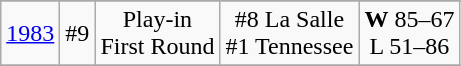<table class="wikitable" style="text-align:center">
<tr>
</tr>
<tr>
<td rowspan=1><a href='#'>1983</a></td>
<td>#9</td>
<td>Play-in<br>First Round</td>
<td>#8 La Salle<br>#1 Tennessee</td>
<td><strong>W</strong> 85–67<br>L 51–86</td>
</tr>
<tr style="text-align:center;">
</tr>
</table>
